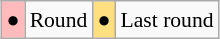<table class="wikitable" style="margin:0.5em auto; font-size:90%; line-height:1.25em;">
<tr>
<td bgcolor="#FFBBBB" align=center>●</td>
<td>Round</td>
<td bgcolor="#FFDF80" align=center>●</td>
<td>Last round</td>
</tr>
</table>
